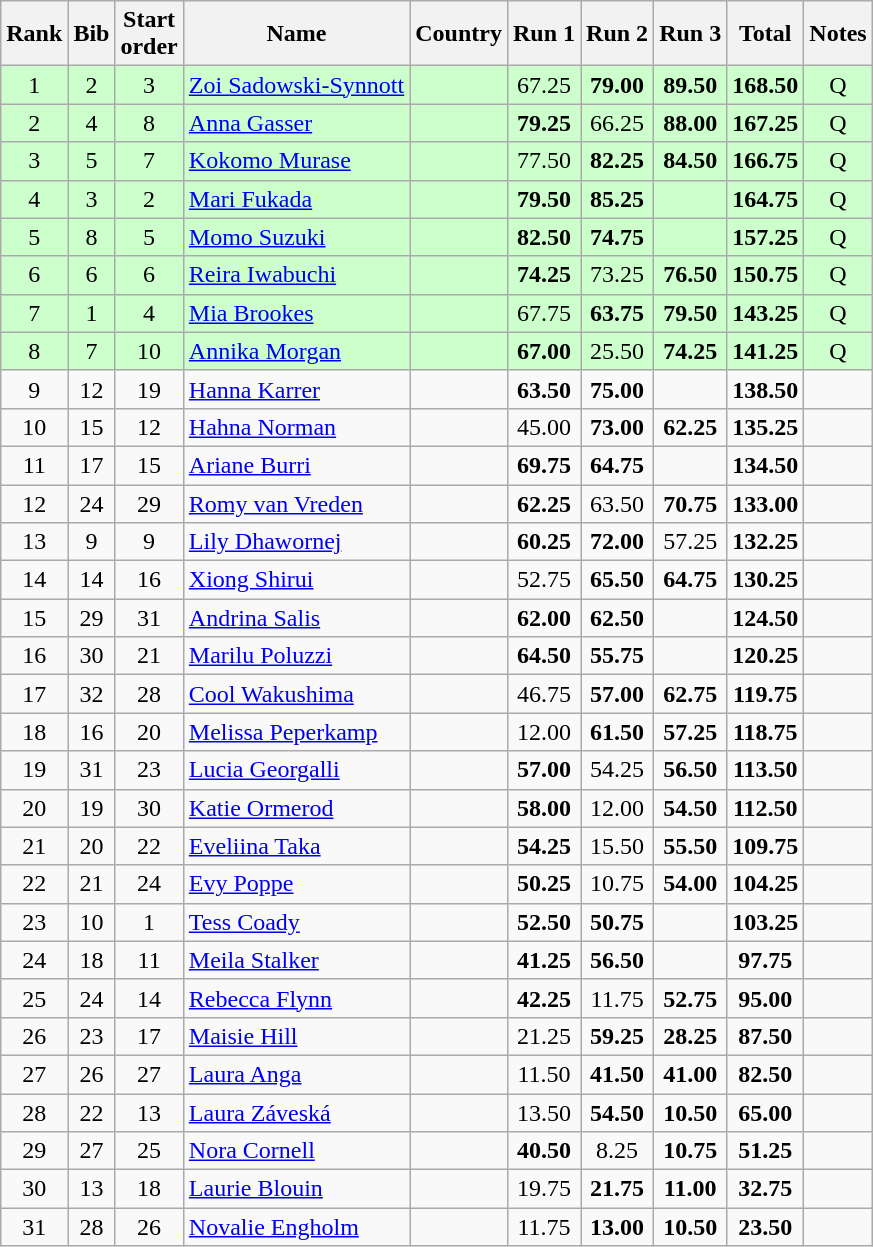<table class="wikitable sortable" style="text-align:center">
<tr>
<th>Rank</th>
<th>Bib</th>
<th>Start<br>order</th>
<th>Name</th>
<th>Country</th>
<th>Run 1</th>
<th>Run 2</th>
<th>Run 3</th>
<th>Total</th>
<th>Notes</th>
</tr>
<tr bgcolor=ccffcc>
<td>1</td>
<td>2</td>
<td>3</td>
<td align=left><a href='#'>Zoi Sadowski-Synnott</a></td>
<td align=left></td>
<td>67.25</td>
<td><strong>79.00</strong></td>
<td><strong>89.50</strong></td>
<td><strong>168.50</strong></td>
<td>Q</td>
</tr>
<tr bgcolor=ccffcc>
<td>2</td>
<td>4</td>
<td>8</td>
<td align=left><a href='#'>Anna Gasser</a></td>
<td align=left></td>
<td><strong>79.25</strong></td>
<td>66.25</td>
<td><strong>88.00</strong></td>
<td><strong>167.25</strong></td>
<td>Q</td>
</tr>
<tr bgcolor=ccffcc>
<td>3</td>
<td>5</td>
<td>7</td>
<td align=left><a href='#'>Kokomo Murase</a></td>
<td align=left></td>
<td>77.50</td>
<td><strong>82.25</strong></td>
<td><strong>84.50</strong></td>
<td><strong>166.75</strong></td>
<td>Q</td>
</tr>
<tr bgcolor=ccffcc>
<td>4</td>
<td>3</td>
<td>2</td>
<td align=left><a href='#'>Mari Fukada</a></td>
<td align=left></td>
<td><strong>79.50</strong></td>
<td><strong>85.25</strong></td>
<td></td>
<td><strong>164.75</strong></td>
<td>Q</td>
</tr>
<tr bgcolor=ccffcc>
<td>5</td>
<td>8</td>
<td>5</td>
<td align=left><a href='#'>Momo Suzuki</a></td>
<td align=left></td>
<td><strong>82.50</strong></td>
<td><strong>74.75</strong></td>
<td></td>
<td><strong>157.25</strong></td>
<td>Q</td>
</tr>
<tr bgcolor=ccffcc>
<td>6</td>
<td>6</td>
<td>6</td>
<td align=left><a href='#'>Reira Iwabuchi</a></td>
<td align=left></td>
<td><strong>74.25</strong></td>
<td>73.25</td>
<td><strong>76.50</strong></td>
<td><strong>150.75</strong></td>
<td>Q</td>
</tr>
<tr bgcolor=ccffcc>
<td>7</td>
<td>1</td>
<td>4</td>
<td align=left><a href='#'>Mia Brookes</a></td>
<td align=left></td>
<td>67.75</td>
<td><strong>63.75</strong></td>
<td><strong>79.50</strong></td>
<td><strong>143.25</strong></td>
<td>Q</td>
</tr>
<tr bgcolor=ccffcc>
<td>8</td>
<td>7</td>
<td>10</td>
<td align=left><a href='#'>Annika Morgan</a></td>
<td align=left></td>
<td><strong>67.00</strong></td>
<td>25.50</td>
<td><strong>74.25</strong></td>
<td><strong>141.25</strong></td>
<td>Q</td>
</tr>
<tr>
<td>9</td>
<td>12</td>
<td>19</td>
<td align=left><a href='#'>Hanna Karrer</a></td>
<td align=left></td>
<td><strong>63.50</strong></td>
<td><strong>75.00</strong></td>
<td></td>
<td><strong>138.50</strong></td>
<td></td>
</tr>
<tr>
<td>10</td>
<td>15</td>
<td>12</td>
<td align=left><a href='#'>Hahna Norman</a></td>
<td align=left></td>
<td>45.00</td>
<td><strong>73.00</strong></td>
<td><strong>62.25</strong></td>
<td><strong>135.25</strong></td>
<td></td>
</tr>
<tr>
<td>11</td>
<td>17</td>
<td>15</td>
<td align=left><a href='#'>Ariane Burri</a></td>
<td align=left></td>
<td><strong>69.75</strong></td>
<td><strong>64.75</strong></td>
<td></td>
<td><strong>134.50</strong></td>
<td></td>
</tr>
<tr>
<td>12</td>
<td>24</td>
<td>29</td>
<td align=left><a href='#'>Romy van Vreden</a></td>
<td align=left></td>
<td><strong>62.25</strong></td>
<td>63.50</td>
<td><strong>70.75</strong></td>
<td><strong>133.00</strong></td>
<td></td>
</tr>
<tr>
<td>13</td>
<td>9</td>
<td>9</td>
<td align=left><a href='#'>Lily Dhawornej</a></td>
<td align=left></td>
<td><strong>60.25</strong></td>
<td><strong>72.00</strong></td>
<td>57.25</td>
<td><strong>132.25</strong></td>
<td></td>
</tr>
<tr>
<td>14</td>
<td>14</td>
<td>16</td>
<td align=left><a href='#'>Xiong Shirui</a></td>
<td align=left></td>
<td>52.75</td>
<td><strong>65.50</strong></td>
<td><strong>64.75</strong></td>
<td><strong>130.25</strong></td>
<td></td>
</tr>
<tr>
<td>15</td>
<td>29</td>
<td>31</td>
<td align=left><a href='#'>Andrina Salis</a></td>
<td align=left></td>
<td><strong>62.00</strong></td>
<td><strong>62.50</strong></td>
<td></td>
<td><strong>124.50</strong></td>
<td></td>
</tr>
<tr>
<td>16</td>
<td>30</td>
<td>21</td>
<td align=left><a href='#'>Marilu Poluzzi</a></td>
<td align=left></td>
<td><strong>64.50</strong></td>
<td><strong>55.75</strong></td>
<td></td>
<td><strong>120.25</strong></td>
<td></td>
</tr>
<tr>
<td>17</td>
<td>32</td>
<td>28</td>
<td align=left><a href='#'>Cool Wakushima</a></td>
<td align=left></td>
<td>46.75</td>
<td><strong>57.00</strong></td>
<td><strong>62.75</strong></td>
<td><strong>119.75</strong></td>
<td></td>
</tr>
<tr>
<td>18</td>
<td>16</td>
<td>20</td>
<td align=left><a href='#'>Melissa Peperkamp</a></td>
<td align=left></td>
<td>12.00</td>
<td><strong>61.50</strong></td>
<td><strong>57.25</strong></td>
<td><strong>118.75</strong></td>
<td></td>
</tr>
<tr>
<td>19</td>
<td>31</td>
<td>23</td>
<td align=left><a href='#'>Lucia Georgalli</a></td>
<td align=left></td>
<td><strong>57.00</strong></td>
<td>54.25</td>
<td><strong>56.50</strong></td>
<td><strong>113.50</strong></td>
<td></td>
</tr>
<tr>
<td>20</td>
<td>19</td>
<td>30</td>
<td align=left><a href='#'>Katie Ormerod</a></td>
<td align=left></td>
<td><strong>58.00</strong></td>
<td>12.00</td>
<td><strong>54.50</strong></td>
<td><strong>112.50</strong></td>
<td></td>
</tr>
<tr>
<td>21</td>
<td>20</td>
<td>22</td>
<td align=left><a href='#'>Eveliina Taka</a></td>
<td align=left></td>
<td><strong>54.25</strong></td>
<td>15.50</td>
<td><strong>55.50</strong></td>
<td><strong>109.75</strong></td>
<td></td>
</tr>
<tr>
<td>22</td>
<td>21</td>
<td>24</td>
<td align=left><a href='#'>Evy Poppe</a></td>
<td align=left></td>
<td><strong>50.25</strong></td>
<td>10.75</td>
<td><strong>54.00</strong></td>
<td><strong>104.25</strong></td>
<td></td>
</tr>
<tr>
<td>23</td>
<td>10</td>
<td>1</td>
<td align=left><a href='#'>Tess Coady</a></td>
<td align=left></td>
<td><strong>52.50</strong></td>
<td><strong>50.75</strong></td>
<td></td>
<td><strong>103.25</strong></td>
<td></td>
</tr>
<tr>
<td>24</td>
<td>18</td>
<td>11</td>
<td align=left><a href='#'>Meila Stalker</a></td>
<td align=left></td>
<td><strong>41.25</strong></td>
<td><strong>56.50</strong></td>
<td></td>
<td><strong>97.75</strong></td>
<td></td>
</tr>
<tr>
<td>25</td>
<td>24</td>
<td>14</td>
<td align=left><a href='#'>Rebecca Flynn</a></td>
<td align=left></td>
<td><strong>42.25</strong></td>
<td>11.75</td>
<td><strong>52.75</strong></td>
<td><strong>95.00</strong></td>
<td></td>
</tr>
<tr>
<td>26</td>
<td>23</td>
<td>17</td>
<td align=left><a href='#'>Maisie Hill</a></td>
<td align=left></td>
<td>21.25</td>
<td><strong>59.25</strong></td>
<td><strong>28.25</strong></td>
<td><strong>87.50</strong></td>
<td></td>
</tr>
<tr>
<td>27</td>
<td>26</td>
<td>27</td>
<td align=left><a href='#'>Laura Anga</a></td>
<td align=left></td>
<td>11.50</td>
<td><strong>41.50</strong></td>
<td><strong>41.00</strong></td>
<td><strong>82.50</strong></td>
<td></td>
</tr>
<tr>
<td>28</td>
<td>22</td>
<td>13</td>
<td align=left><a href='#'>Laura Záveská</a></td>
<td align=left></td>
<td>13.50</td>
<td><strong>54.50</strong></td>
<td><strong>10.50</strong></td>
<td><strong>65.00</strong></td>
<td></td>
</tr>
<tr>
<td>29</td>
<td>27</td>
<td>25</td>
<td align=left><a href='#'>Nora Cornell</a></td>
<td align=left></td>
<td><strong>40.50</strong></td>
<td>8.25</td>
<td><strong>10.75</strong></td>
<td><strong>51.25</strong></td>
<td></td>
</tr>
<tr>
<td>30</td>
<td>13</td>
<td>18</td>
<td align=left><a href='#'>Laurie Blouin</a></td>
<td align=left></td>
<td>19.75</td>
<td><strong>21.75</strong></td>
<td><strong>11.00</strong></td>
<td><strong>32.75</strong></td>
<td></td>
</tr>
<tr>
<td>31</td>
<td>28</td>
<td>26</td>
<td align=left><a href='#'>Novalie Engholm</a></td>
<td align=left></td>
<td>11.75</td>
<td><strong>13.00</strong></td>
<td><strong>10.50</strong></td>
<td><strong>23.50</strong></td>
<td></td>
</tr>
</table>
